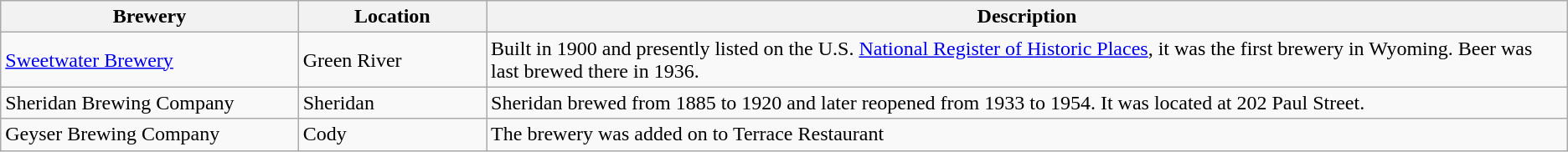<table class="wikitable sortable" border="1">
<tr>
<th scope="col" width=19%>Brewery</th>
<th scope="col" width=12%>Location</th>
<th scope="col">Description</th>
</tr>
<tr>
<td><a href='#'>Sweetwater Brewery</a></td>
<td>Green River</td>
<td>Built in 1900 and presently listed on the U.S. <a href='#'>National Register of Historic Places</a>, it was the first brewery in Wyoming. Beer was last brewed there in 1936.</td>
</tr>
<tr>
<td>Sheridan Brewing Company</td>
<td>Sheridan</td>
<td>Sheridan brewed from 1885 to 1920 and later reopened from 1933 to 1954. It was located at 202 Paul Street.</td>
</tr>
<tr>
<td>Geyser Brewing Company</td>
<td>Cody </td>
<td>The brewery was added on to Terrace Restaurant</td>
</tr>
</table>
